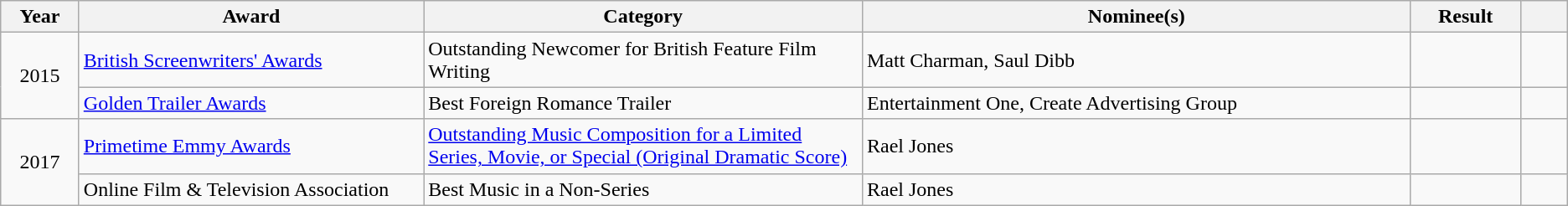<table class="wikitable sortable">
<tr>
<th scope="col" width=5%>Year</th>
<th scope="col" width=22%>Award</th>
<th scope="col" width=28%>Category</th>
<th scope="col" width=35%>Nominee(s)</th>
<th scope="col" width=7%>Result</th>
<th scope="col" class="unsortable" width=3%></th>
</tr>
<tr>
<td align="center" rowspan="2">2015</td>
<td><a href='#'>British Screenwriters' Awards</a></td>
<td>Outstanding Newcomer for British Feature Film Writing</td>
<td>Matt Charman, Saul Dibb</td>
<td></td>
<td style="text-align: center;"></td>
</tr>
<tr>
<td><a href='#'>Golden Trailer Awards</a></td>
<td>Best Foreign Romance Trailer</td>
<td>Entertainment One, Create Advertising Group</td>
<td></td>
<td style="text-align: center;"></td>
</tr>
<tr>
<td align="center" rowspan="2">2017</td>
<td><a href='#'>Primetime Emmy Awards</a></td>
<td><a href='#'>Outstanding Music Composition for a Limited Series, Movie, or Special (Original Dramatic Score)</a></td>
<td>Rael Jones</td>
<td></td>
<td style="text-align: center;"></td>
</tr>
<tr>
<td>Online Film & Television Association</td>
<td>Best Music in a Non-Series</td>
<td>Rael Jones</td>
<td></td>
<td style="text-align: center;"></td>
</tr>
</table>
